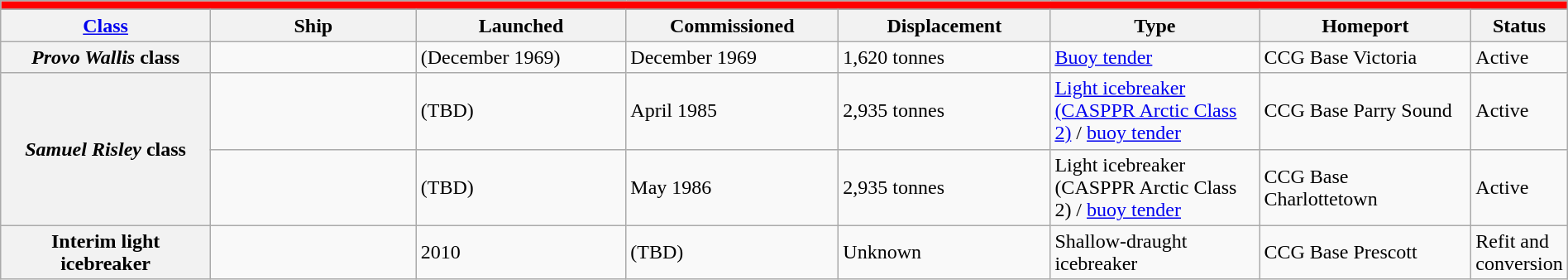<table class="wikitable" style="margin:auto; width:100%;">
<tr>
<th style="align: center; background: #FF0000;" colspan="8"><strong></strong></th>
</tr>
<tr>
</tr>
<tr>
<th style="text-align:center; width:14%;"><a href='#'>Class</a></th>
<th style="text-align:center; width:14%;">Ship</th>
<th style="text-align:center; width:14%;">Launched</th>
<th style="text-align:center; width:14%;">Commissioned</th>
<th style="text-align:center; width:14%;">Displacement</th>
<th style="text-align:center; width:14%;">Type</th>
<th style="text-align:center; width:14%;">Homeport</th>
<th style="text-align:center; width:2%;">Status</th>
</tr>
<tr>
<th rowspan="1"><em>Provo Wallis</em> class</th>
<td></td>
<td>(December 1969)</td>
<td>December 1969</td>
<td>1,620 tonnes</td>
<td><a href='#'>Buoy tender</a></td>
<td>CCG Base Victoria</td>
<td>Active</td>
</tr>
<tr>
<th rowspan="2"><em>Samuel Risley</em> class</th>
<td></td>
<td>(TBD)</td>
<td>April 1985</td>
<td>2,935 tonnes</td>
<td><a href='#'>Light icebreaker (CASPPR Arctic Class 2)</a> / <a href='#'>buoy tender</a></td>
<td>CCG Base Parry Sound</td>
<td>Active</td>
</tr>
<tr>
<td></td>
<td>(TBD)</td>
<td>May 1986</td>
<td>2,935 tonnes</td>
<td>Light icebreaker (CASPPR Arctic Class 2) / <a href='#'>buoy tender</a></td>
<td>CCG Base Charlottetown</td>
<td>Active</td>
</tr>
<tr>
<th>Interim light icebreaker</th>
<td></td>
<td>2010</td>
<td>(TBD)</td>
<td>Unknown</td>
<td>Shallow-draught icebreaker</td>
<td>CCG Base Prescott</td>
<td>Refit and conversion</td>
</tr>
</table>
